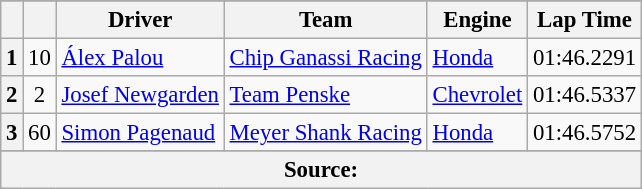<table class="wikitable" style="font-size:95%;">
<tr>
</tr>
<tr>
<th></th>
<th></th>
<th>Driver</th>
<th>Team</th>
<th>Engine</th>
<th>Lap Time</th>
</tr>
<tr>
<th>1</th>
<td align="center">10</td>
<td> <a href='#'>Álex Palou</a> <strong></strong></td>
<td><a href='#'>Chip Ganassi Racing</a></td>
<td><a href='#'>Honda</a></td>
<td>01:46.2291</td>
</tr>
<tr>
<th>2</th>
<td align="center">2</td>
<td> <a href='#'>Josef Newgarden</a> <strong></strong></td>
<td><a href='#'>Team Penske</a></td>
<td><a href='#'>Chevrolet</a></td>
<td>01:46.5337</td>
</tr>
<tr>
<th>3</th>
<td align="center">60</td>
<td> <a href='#'>Simon Pagenaud</a></td>
<td><a href='#'>Meyer Shank Racing</a></td>
<td><a href='#'>Honda</a></td>
<td>01:46.5752</td>
</tr>
<tr>
</tr>
<tr class="sortbottom">
<th colspan="6">Source:</th>
</tr>
</table>
